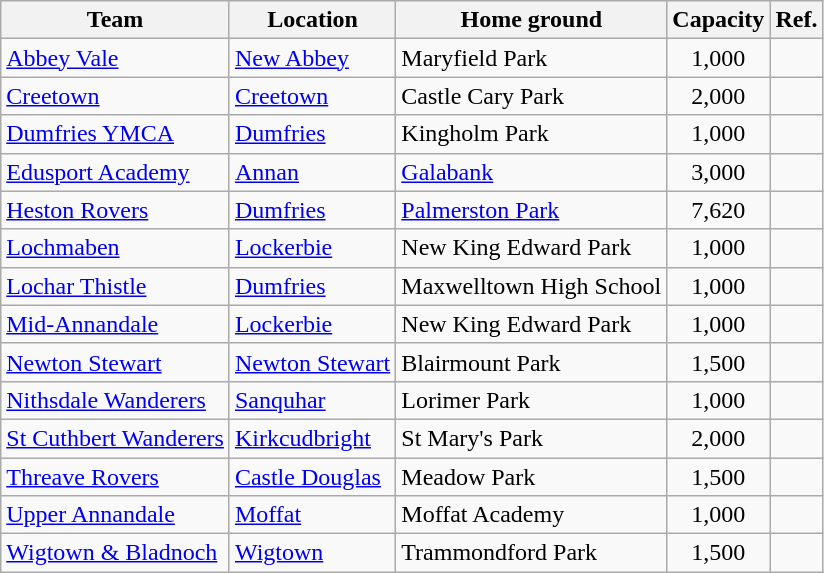<table class="wikitable sortable">
<tr>
<th>Team</th>
<th>Location</th>
<th>Home ground</th>
<th>Capacity</th>
<th>Ref.</th>
</tr>
<tr>
<td><a href='#'>Abbey Vale</a></td>
<td><a href='#'>New Abbey</a></td>
<td>Maryfield Park</td>
<td align=center>1,000</td>
<td></td>
</tr>
<tr>
<td><a href='#'>Creetown</a></td>
<td><a href='#'>Creetown</a></td>
<td>Castle Cary Park</td>
<td align=center>2,000</td>
<td></td>
</tr>
<tr>
<td><a href='#'>Dumfries YMCA</a></td>
<td><a href='#'>Dumfries</a></td>
<td>Kingholm Park</td>
<td align=center>1,000</td>
<td></td>
</tr>
<tr>
<td><a href='#'>Edusport Academy</a></td>
<td><a href='#'>Annan</a></td>
<td><a href='#'>Galabank</a></td>
<td align=center>3,000</td>
<td></td>
</tr>
<tr>
<td><a href='#'>Heston Rovers</a></td>
<td><a href='#'>Dumfries</a></td>
<td><a href='#'>Palmerston Park</a></td>
<td align=center>7,620</td>
<td></td>
</tr>
<tr>
<td><a href='#'>Lochmaben</a></td>
<td><a href='#'>Lockerbie</a></td>
<td>New King Edward Park</td>
<td align=center>1,000</td>
<td></td>
</tr>
<tr>
<td><a href='#'>Lochar Thistle</a></td>
<td><a href='#'>Dumfries</a></td>
<td>Maxwelltown High School</td>
<td align=center>1,000</td>
<td></td>
</tr>
<tr>
<td><a href='#'>Mid-Annandale</a></td>
<td><a href='#'>Lockerbie</a></td>
<td>New King Edward Park</td>
<td align=center>1,000</td>
<td></td>
</tr>
<tr>
<td><a href='#'>Newton Stewart</a></td>
<td><a href='#'>Newton Stewart</a></td>
<td>Blairmount Park</td>
<td align=center>1,500</td>
<td></td>
</tr>
<tr>
<td><a href='#'>Nithsdale Wanderers</a></td>
<td><a href='#'>Sanquhar</a></td>
<td>Lorimer Park</td>
<td align=center>1,000</td>
<td></td>
</tr>
<tr>
<td><a href='#'>St Cuthbert Wanderers</a></td>
<td><a href='#'>Kirkcudbright</a></td>
<td>St Mary's Park</td>
<td align=center>2,000</td>
<td></td>
</tr>
<tr>
<td><a href='#'>Threave Rovers</a></td>
<td><a href='#'>Castle Douglas</a></td>
<td>Meadow Park</td>
<td align=center>1,500</td>
<td></td>
</tr>
<tr>
<td><a href='#'>Upper Annandale</a></td>
<td><a href='#'>Moffat</a></td>
<td>Moffat Academy</td>
<td align=center>1,000</td>
<td></td>
</tr>
<tr>
<td><a href='#'>Wigtown & Bladnoch</a></td>
<td><a href='#'>Wigtown</a></td>
<td>Trammondford Park</td>
<td align=center>1,500</td>
<td></td>
</tr>
</table>
